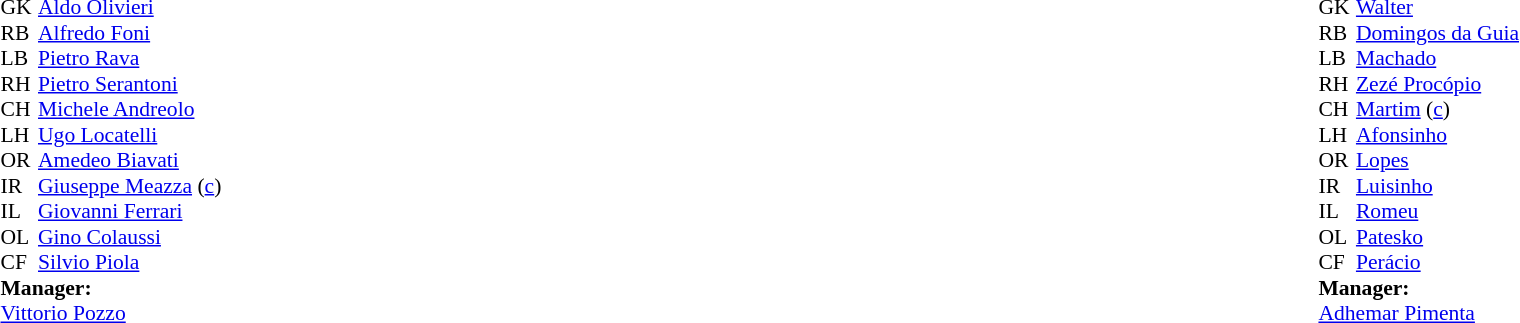<table width="100%">
<tr>
<td valign="top" width="50%"><br><table style="font-size: 90%" cellspacing="0" cellpadding="0">
<tr>
<th width="25"></th>
</tr>
<tr>
<td>GK</td>
<td><a href='#'>Aldo Olivieri</a></td>
</tr>
<tr>
<td>RB</td>
<td><a href='#'>Alfredo Foni</a></td>
</tr>
<tr>
<td>LB</td>
<td><a href='#'>Pietro Rava</a></td>
</tr>
<tr>
<td>RH</td>
<td><a href='#'>Pietro Serantoni</a></td>
</tr>
<tr>
<td>CH</td>
<td><a href='#'>Michele Andreolo</a></td>
</tr>
<tr>
<td>LH</td>
<td><a href='#'>Ugo Locatelli</a></td>
</tr>
<tr>
<td>OR</td>
<td><a href='#'>Amedeo Biavati</a></td>
</tr>
<tr>
<td>IR</td>
<td><a href='#'>Giuseppe Meazza</a> (<a href='#'>c</a>)</td>
</tr>
<tr>
<td>IL</td>
<td><a href='#'>Giovanni Ferrari</a></td>
</tr>
<tr>
<td>OL</td>
<td><a href='#'>Gino Colaussi</a></td>
</tr>
<tr>
<td>CF</td>
<td><a href='#'>Silvio Piola</a></td>
</tr>
<tr>
<td colspan="4"><strong>Manager:</strong></td>
</tr>
<tr>
<td colspan="4"><a href='#'>Vittorio Pozzo</a></td>
</tr>
</table>
</td>
<td valign="top"></td>
<td valign="top" width="50%"><br><table style="font-size: 90%" cellspacing="0" cellpadding="0" align=center>
<tr>
<th width="25"></th>
</tr>
<tr>
<td>GK</td>
<td><a href='#'>Walter</a></td>
</tr>
<tr>
<td>RB</td>
<td><a href='#'>Domingos da Guia</a></td>
</tr>
<tr>
<td>LB</td>
<td><a href='#'>Machado</a></td>
</tr>
<tr>
<td>RH</td>
<td><a href='#'>Zezé Procópio</a></td>
</tr>
<tr>
<td>CH</td>
<td><a href='#'>Martim</a> (<a href='#'>c</a>)</td>
</tr>
<tr>
<td>LH</td>
<td><a href='#'>Afonsinho</a></td>
</tr>
<tr>
<td>OR</td>
<td><a href='#'>Lopes</a></td>
</tr>
<tr>
<td>IR</td>
<td><a href='#'>Luisinho</a></td>
</tr>
<tr>
<td>IL</td>
<td><a href='#'>Romeu</a></td>
</tr>
<tr>
<td>OL</td>
<td><a href='#'>Patesko</a></td>
</tr>
<tr>
<td>CF</td>
<td><a href='#'>Perácio</a></td>
</tr>
<tr>
<td colspan="4"><strong>Manager:</strong></td>
</tr>
<tr>
<td colspan="4"><a href='#'>Adhemar Pimenta</a></td>
</tr>
</table>
</td>
</tr>
</table>
